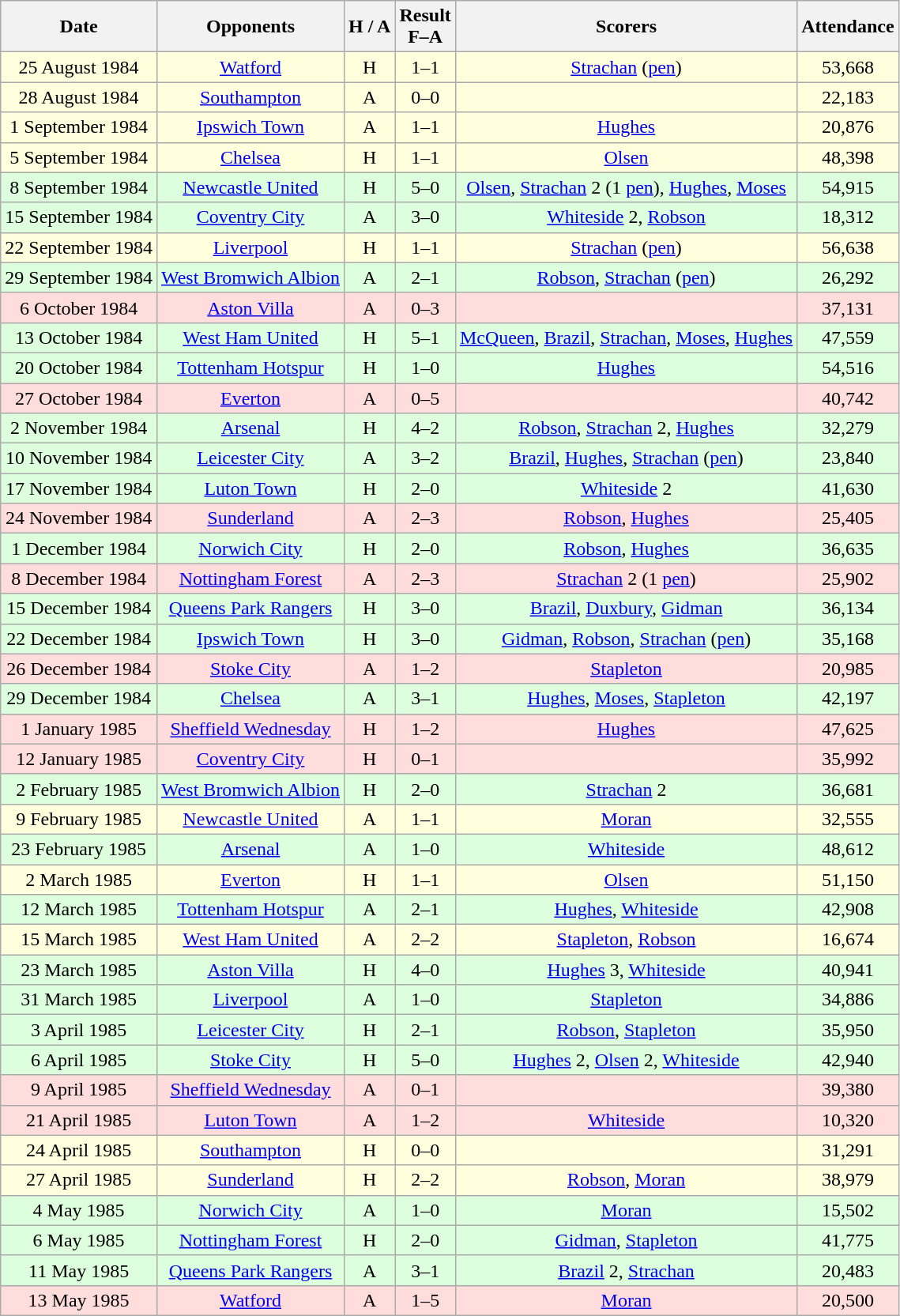<table class="wikitable" style="text-align:center">
<tr>
<th>Date</th>
<th>Opponents</th>
<th>H / A</th>
<th>Result<br>F–A</th>
<th>Scorers</th>
<th>Attendance</th>
</tr>
<tr bgcolor="#ffffdd">
<td>25 August 1984</td>
<td><a href='#'>Watford</a></td>
<td>H</td>
<td>1–1</td>
<td><a href='#'>Strachan</a> (<a href='#'>pen</a>)</td>
<td>53,668</td>
</tr>
<tr bgcolor="#ffffdd">
<td>28 August 1984</td>
<td><a href='#'>Southampton</a></td>
<td>A</td>
<td>0–0</td>
<td></td>
<td>22,183</td>
</tr>
<tr bgcolor="#ffffdd">
<td>1 September 1984</td>
<td><a href='#'>Ipswich Town</a></td>
<td>A</td>
<td>1–1</td>
<td><a href='#'>Hughes</a></td>
<td>20,876</td>
</tr>
<tr bgcolor="#ffffdd">
<td>5 September 1984</td>
<td><a href='#'>Chelsea</a></td>
<td>H</td>
<td>1–1</td>
<td><a href='#'>Olsen</a></td>
<td>48,398</td>
</tr>
<tr bgcolor="#ddffdd">
<td>8 September 1984</td>
<td><a href='#'>Newcastle United</a></td>
<td>H</td>
<td>5–0</td>
<td><a href='#'>Olsen</a>, <a href='#'>Strachan</a> 2 (1 <a href='#'>pen</a>), <a href='#'>Hughes</a>, <a href='#'>Moses</a></td>
<td>54,915</td>
</tr>
<tr bgcolor="#ddffdd">
<td>15 September 1984</td>
<td><a href='#'>Coventry City</a></td>
<td>A</td>
<td>3–0</td>
<td><a href='#'>Whiteside</a> 2, <a href='#'>Robson</a></td>
<td>18,312</td>
</tr>
<tr bgcolor="#ffffdd">
<td>22 September 1984</td>
<td><a href='#'>Liverpool</a></td>
<td>H</td>
<td>1–1</td>
<td><a href='#'>Strachan</a> (<a href='#'>pen</a>)</td>
<td>56,638</td>
</tr>
<tr bgcolor="#ddffdd">
<td>29 September 1984</td>
<td><a href='#'>West Bromwich Albion</a></td>
<td>A</td>
<td>2–1</td>
<td><a href='#'>Robson</a>, <a href='#'>Strachan</a> (<a href='#'>pen</a>)</td>
<td>26,292</td>
</tr>
<tr bgcolor="#ffdddd">
<td>6 October 1984</td>
<td><a href='#'>Aston Villa</a></td>
<td>A</td>
<td>0–3</td>
<td></td>
<td>37,131</td>
</tr>
<tr bgcolor="#ddffdd">
<td>13 October 1984</td>
<td><a href='#'>West Ham United</a></td>
<td>H</td>
<td>5–1</td>
<td><a href='#'>McQueen</a>, <a href='#'>Brazil</a>, <a href='#'>Strachan</a>, <a href='#'>Moses</a>, <a href='#'>Hughes</a></td>
<td>47,559</td>
</tr>
<tr bgcolor="#ddffdd">
<td>20 October 1984</td>
<td><a href='#'>Tottenham Hotspur</a></td>
<td>H</td>
<td>1–0</td>
<td><a href='#'>Hughes</a></td>
<td>54,516</td>
</tr>
<tr bgcolor="#ffdddd">
<td>27 October 1984</td>
<td><a href='#'>Everton</a></td>
<td>A</td>
<td>0–5</td>
<td></td>
<td>40,742</td>
</tr>
<tr bgcolor="#ddffdd">
<td>2 November 1984</td>
<td><a href='#'>Arsenal</a></td>
<td>H</td>
<td>4–2</td>
<td><a href='#'>Robson</a>, <a href='#'>Strachan</a> 2, <a href='#'>Hughes</a></td>
<td>32,279</td>
</tr>
<tr bgcolor="#ddffdd">
<td>10 November 1984</td>
<td><a href='#'>Leicester City</a></td>
<td>A</td>
<td>3–2</td>
<td><a href='#'>Brazil</a>, <a href='#'>Hughes</a>, <a href='#'>Strachan</a> (<a href='#'>pen</a>)</td>
<td>23,840</td>
</tr>
<tr bgcolor="#ddffdd">
<td>17 November 1984</td>
<td><a href='#'>Luton Town</a></td>
<td>H</td>
<td>2–0</td>
<td><a href='#'>Whiteside</a> 2</td>
<td>41,630</td>
</tr>
<tr bgcolor="#ffdddd">
<td>24 November 1984</td>
<td><a href='#'>Sunderland</a></td>
<td>A</td>
<td>2–3</td>
<td><a href='#'>Robson</a>, <a href='#'>Hughes</a></td>
<td>25,405</td>
</tr>
<tr bgcolor="#ddffdd">
<td>1 December 1984</td>
<td><a href='#'>Norwich City</a></td>
<td>H</td>
<td>2–0</td>
<td><a href='#'>Robson</a>, <a href='#'>Hughes</a></td>
<td>36,635</td>
</tr>
<tr bgcolor="#ffdddd">
<td>8 December 1984</td>
<td><a href='#'>Nottingham Forest</a></td>
<td>A</td>
<td>2–3</td>
<td><a href='#'>Strachan</a> 2 (1 <a href='#'>pen</a>)</td>
<td>25,902</td>
</tr>
<tr bgcolor="#ddffdd">
<td>15 December 1984</td>
<td><a href='#'>Queens Park Rangers</a></td>
<td>H</td>
<td>3–0</td>
<td><a href='#'>Brazil</a>, <a href='#'>Duxbury</a>, <a href='#'>Gidman</a></td>
<td>36,134</td>
</tr>
<tr bgcolor="#ddffdd">
<td>22 December 1984</td>
<td><a href='#'>Ipswich Town</a></td>
<td>H</td>
<td>3–0</td>
<td><a href='#'>Gidman</a>, <a href='#'>Robson</a>, <a href='#'>Strachan</a> (<a href='#'>pen</a>)</td>
<td>35,168</td>
</tr>
<tr bgcolor="#ffdddd">
<td>26 December 1984</td>
<td><a href='#'>Stoke City</a></td>
<td>A</td>
<td>1–2</td>
<td><a href='#'>Stapleton</a></td>
<td>20,985</td>
</tr>
<tr bgcolor="#ddffdd">
<td>29 December 1984</td>
<td><a href='#'>Chelsea</a></td>
<td>A</td>
<td>3–1</td>
<td><a href='#'>Hughes</a>, <a href='#'>Moses</a>, <a href='#'>Stapleton</a></td>
<td>42,197</td>
</tr>
<tr bgcolor="#ffdddd">
<td>1 January 1985</td>
<td><a href='#'>Sheffield Wednesday</a></td>
<td>H</td>
<td>1–2</td>
<td><a href='#'>Hughes</a></td>
<td>47,625</td>
</tr>
<tr bgcolor="#ffdddd">
<td>12 January 1985</td>
<td><a href='#'>Coventry City</a></td>
<td>H</td>
<td>0–1</td>
<td></td>
<td>35,992</td>
</tr>
<tr bgcolor="#ddffdd">
<td>2 February 1985</td>
<td><a href='#'>West Bromwich Albion</a></td>
<td>H</td>
<td>2–0</td>
<td><a href='#'>Strachan</a> 2</td>
<td>36,681</td>
</tr>
<tr bgcolor="#ffffdd">
<td>9 February 1985</td>
<td><a href='#'>Newcastle United</a></td>
<td>A</td>
<td>1–1</td>
<td><a href='#'>Moran</a></td>
<td>32,555</td>
</tr>
<tr bgcolor="#ddffdd">
<td>23 February 1985</td>
<td><a href='#'>Arsenal</a></td>
<td>A</td>
<td>1–0</td>
<td><a href='#'>Whiteside</a></td>
<td>48,612</td>
</tr>
<tr bgcolor="#ffffdd">
<td>2 March 1985</td>
<td><a href='#'>Everton</a></td>
<td>H</td>
<td>1–1</td>
<td><a href='#'>Olsen</a></td>
<td>51,150</td>
</tr>
<tr bgcolor="#ddffdd">
<td>12 March 1985</td>
<td><a href='#'>Tottenham Hotspur</a></td>
<td>A</td>
<td>2–1</td>
<td><a href='#'>Hughes</a>, <a href='#'>Whiteside</a></td>
<td>42,908</td>
</tr>
<tr bgcolor="#ffffdd">
<td>15 March 1985</td>
<td><a href='#'>West Ham United</a></td>
<td>A</td>
<td>2–2</td>
<td><a href='#'>Stapleton</a>, <a href='#'>Robson</a></td>
<td>16,674</td>
</tr>
<tr bgcolor="#ddffdd">
<td>23 March 1985</td>
<td><a href='#'>Aston Villa</a></td>
<td>H</td>
<td>4–0</td>
<td><a href='#'>Hughes</a> 3, <a href='#'>Whiteside</a></td>
<td>40,941</td>
</tr>
<tr bgcolor="#ddffdd">
<td>31 March 1985</td>
<td><a href='#'>Liverpool</a></td>
<td>A</td>
<td>1–0</td>
<td><a href='#'>Stapleton</a></td>
<td>34,886</td>
</tr>
<tr bgcolor="#ddffdd">
<td>3 April 1985</td>
<td><a href='#'>Leicester City</a></td>
<td>H</td>
<td>2–1</td>
<td><a href='#'>Robson</a>, <a href='#'>Stapleton</a></td>
<td>35,950</td>
</tr>
<tr bgcolor="#ddffdd">
<td>6 April 1985</td>
<td><a href='#'>Stoke City</a></td>
<td>H</td>
<td>5–0</td>
<td><a href='#'>Hughes</a> 2, <a href='#'>Olsen</a> 2, <a href='#'>Whiteside</a></td>
<td>42,940</td>
</tr>
<tr bgcolor="#ffdddd">
<td>9 April 1985</td>
<td><a href='#'>Sheffield Wednesday</a></td>
<td>A</td>
<td>0–1</td>
<td></td>
<td>39,380</td>
</tr>
<tr bgcolor="#ffdddd">
<td>21 April 1985</td>
<td><a href='#'>Luton Town</a></td>
<td>A</td>
<td>1–2</td>
<td><a href='#'>Whiteside</a></td>
<td>10,320</td>
</tr>
<tr bgcolor="#ffffdd">
<td>24 April 1985</td>
<td><a href='#'>Southampton</a></td>
<td>H</td>
<td>0–0</td>
<td></td>
<td>31,291</td>
</tr>
<tr bgcolor="#ffffdd">
<td>27 April 1985</td>
<td><a href='#'>Sunderland</a></td>
<td>H</td>
<td>2–2</td>
<td><a href='#'>Robson</a>, <a href='#'>Moran</a></td>
<td>38,979</td>
</tr>
<tr bgcolor="#ddffdd">
<td>4 May 1985</td>
<td><a href='#'>Norwich City</a></td>
<td>A</td>
<td>1–0</td>
<td><a href='#'>Moran</a></td>
<td>15,502</td>
</tr>
<tr bgcolor="#ddffdd">
<td>6 May 1985</td>
<td><a href='#'>Nottingham Forest</a></td>
<td>H</td>
<td>2–0</td>
<td><a href='#'>Gidman</a>, <a href='#'>Stapleton</a></td>
<td>41,775</td>
</tr>
<tr bgcolor="#ddffdd">
<td>11 May 1985</td>
<td><a href='#'>Queens Park Rangers</a></td>
<td>A</td>
<td>3–1</td>
<td><a href='#'>Brazil</a> 2, <a href='#'>Strachan</a></td>
<td>20,483</td>
</tr>
<tr bgcolor="#ffdddd">
<td>13 May 1985</td>
<td><a href='#'>Watford</a></td>
<td>A</td>
<td>1–5</td>
<td><a href='#'>Moran</a></td>
<td>20,500</td>
</tr>
</table>
